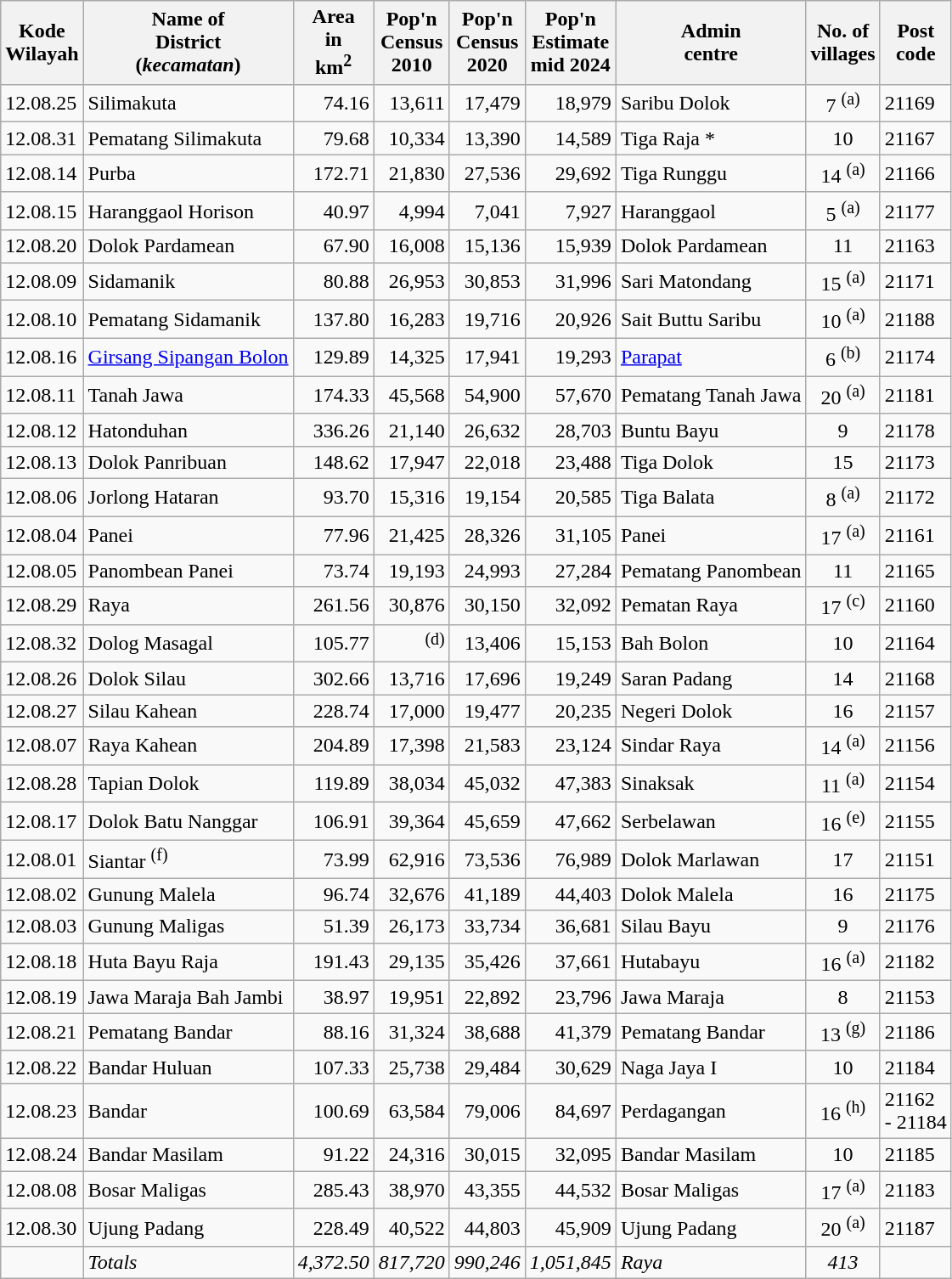<table class="sortable wikitable">
<tr>
<th>Kode <br>Wilayah</th>
<th>Name of<br>District<br>(<em>kecamatan</em>)</th>
<th>Area<br>in<br> km<sup>2</sup></th>
<th>Pop'n<br>Census<br>2010</th>
<th>Pop'n<br>Census<br>2020</th>
<th>Pop'n<br>Estimate<br>mid 2024</th>
<th>Admin<br> centre</th>
<th>No. of<br>villages</th>
<th>Post<br>code</th>
</tr>
<tr>
<td>12.08.25</td>
<td>Silimakuta</td>
<td align="right">74.16</td>
<td align="right">13,611</td>
<td align="right">17,479</td>
<td align="right">18,979</td>
<td>Saribu Dolok</td>
<td align="center">7 <sup>(a)</sup></td>
<td>21169</td>
</tr>
<tr>
<td>12.08.31</td>
<td>Pematang Silimakuta</td>
<td align="right">79.68</td>
<td align="right">10,334</td>
<td align="right">13,390</td>
<td align="right">14,589</td>
<td>Tiga Raja *</td>
<td align="center">10</td>
<td>21167</td>
</tr>
<tr>
<td>12.08.14</td>
<td>Purba</td>
<td align="right">172.71</td>
<td align="right">21,830</td>
<td align="right">27,536</td>
<td align="right">29,692</td>
<td>Tiga Runggu</td>
<td align="center">14 <sup>(a)</sup></td>
<td>21166</td>
</tr>
<tr>
<td>12.08.15</td>
<td>Haranggaol Horison</td>
<td align="right">40.97</td>
<td align="right">4,994</td>
<td align="right">7,041</td>
<td align="right">7,927</td>
<td>Haranggaol</td>
<td align="center">5 <sup>(a)</sup></td>
<td>21177</td>
</tr>
<tr>
<td>12.08.20</td>
<td>Dolok Pardamean</td>
<td align="right">67.90</td>
<td align="right">16,008</td>
<td align="right">15,136</td>
<td align="right">15,939</td>
<td>Dolok Pardamean</td>
<td align="center">11</td>
<td>21163</td>
</tr>
<tr>
<td>12.08.09</td>
<td>Sidamanik</td>
<td align="right">80.88</td>
<td align="right">26,953</td>
<td align="right">30,853</td>
<td align="right">31,996</td>
<td>Sari Matondang</td>
<td align="center">15 <sup>(a)</sup></td>
<td>21171</td>
</tr>
<tr>
<td>12.08.10</td>
<td>Pematang Sidamanik</td>
<td align="right">137.80</td>
<td align="right">16,283</td>
<td align="right">19,716</td>
<td align="right">20,926</td>
<td>Sait Buttu Saribu</td>
<td align="center">10 <sup>(a)</sup></td>
<td>21188</td>
</tr>
<tr>
<td>12.08.16</td>
<td><a href='#'>Girsang Sipangan Bolon</a></td>
<td align="right">129.89</td>
<td align="right">14,325</td>
<td align="right">17,941</td>
<td align="right">19,293</td>
<td><a href='#'>Parapat</a></td>
<td align="center">6 <sup>(b)</sup></td>
<td>21174</td>
</tr>
<tr>
<td>12.08.11</td>
<td>Tanah Jawa</td>
<td align="right">174.33</td>
<td align="right">45,568</td>
<td align="right">54,900</td>
<td align="right">57,670</td>
<td>Pematang Tanah Jawa</td>
<td align="center">20 <sup>(a)</sup></td>
<td>21181</td>
</tr>
<tr>
<td>12.08.12</td>
<td>Hatonduhan</td>
<td align="right">336.26</td>
<td align="right">21,140</td>
<td align="right">26,632</td>
<td align="right">28,703</td>
<td>Buntu Bayu</td>
<td align="center">9</td>
<td>21178</td>
</tr>
<tr>
<td>12.08.13</td>
<td>Dolok Panribuan</td>
<td align="right">148.62</td>
<td align="right">17,947</td>
<td align="right">22,018</td>
<td align="right">23,488</td>
<td>Tiga Dolok</td>
<td align="center">15</td>
<td>21173</td>
</tr>
<tr>
<td>12.08.06</td>
<td>Jorlong Hataran</td>
<td align="right">93.70</td>
<td align="right">15,316</td>
<td align="right">19,154</td>
<td align="right">20,585</td>
<td>Tiga Balata</td>
<td align="center">8 <sup>(a)</sup></td>
<td>21172</td>
</tr>
<tr>
<td>12.08.04</td>
<td>Panei</td>
<td align="right">77.96</td>
<td align="right">21,425</td>
<td align="right">28,326</td>
<td align="right">31,105</td>
<td>Panei</td>
<td align="center">17 <sup>(a)</sup></td>
<td>21161</td>
</tr>
<tr>
<td>12.08.05</td>
<td>Panombean Panei</td>
<td align="right">73.74</td>
<td align="right">19,193</td>
<td align="right">24,993</td>
<td align="right">27,284</td>
<td>Pematang Panombean</td>
<td align="center">11</td>
<td>21165</td>
</tr>
<tr>
<td>12.08.29</td>
<td>Raya</td>
<td align="right">261.56</td>
<td align="right">30,876</td>
<td align="right">30,150</td>
<td align="right">32,092</td>
<td>Pematan Raya</td>
<td align="center">17 <sup>(c)</sup></td>
<td>21160</td>
</tr>
<tr>
<td>12.08.32</td>
<td>Dolog Masagal</td>
<td align="right">105.77</td>
<td align="right"><sup>(d)</sup></td>
<td align="right">13,406</td>
<td align="right">15,153</td>
<td>Bah Bolon</td>
<td align="center">10</td>
<td>21164</td>
</tr>
<tr>
<td>12.08.26</td>
<td>Dolok Silau</td>
<td align="right">302.66</td>
<td align="right">13,716</td>
<td align="right">17,696</td>
<td align="right">19,249</td>
<td>Saran Padang</td>
<td align="center">14</td>
<td>21168</td>
</tr>
<tr>
<td>12.08.27</td>
<td>Silau Kahean</td>
<td align="right">228.74</td>
<td align="right">17,000</td>
<td align="right">19,477</td>
<td align="right">20,235</td>
<td>Negeri Dolok</td>
<td align="center">16</td>
<td>21157</td>
</tr>
<tr>
<td>12.08.07</td>
<td>Raya Kahean</td>
<td align="right">204.89</td>
<td align="right">17,398</td>
<td align="right">21,583</td>
<td align="right">23,124</td>
<td>Sindar Raya</td>
<td align="center">14 <sup>(a)</sup></td>
<td>21156</td>
</tr>
<tr>
<td>12.08.28</td>
<td>Tapian Dolok</td>
<td align="right">119.89</td>
<td align="right">38,034</td>
<td align="right">45,032</td>
<td align="right">47,383</td>
<td>Sinaksak</td>
<td align="center">11 <sup>(a)</sup></td>
<td>21154</td>
</tr>
<tr>
<td>12.08.17</td>
<td>Dolok Batu Nanggar</td>
<td align="right">106.91</td>
<td align="right">39,364</td>
<td align="right">45,659</td>
<td align="right">47,662</td>
<td>Serbelawan</td>
<td align="center">16 <sup>(e)</sup></td>
<td>21155</td>
</tr>
<tr>
<td>12.08.01</td>
<td>Siantar <sup>(f)</sup></td>
<td align="right">73.99</td>
<td align="right">62,916</td>
<td align="right">73,536</td>
<td align="right">76,989</td>
<td>Dolok Marlawan</td>
<td align="center">17</td>
<td>21151</td>
</tr>
<tr>
<td>12.08.02</td>
<td>Gunung Malela</td>
<td align="right">96.74</td>
<td align="right">32,676</td>
<td align="right">41,189</td>
<td align="right">44,403</td>
<td>Dolok Malela</td>
<td align="center">16</td>
<td>21175</td>
</tr>
<tr>
<td>12.08.03</td>
<td>Gunung Maligas</td>
<td align="right">51.39</td>
<td align="right">26,173</td>
<td align="right">33,734</td>
<td align="right">36,681</td>
<td>Silau Bayu</td>
<td align="center">9</td>
<td>21176</td>
</tr>
<tr>
<td>12.08.18</td>
<td>Huta Bayu Raja</td>
<td align="right">191.43</td>
<td align="right">29,135</td>
<td align="right">35,426</td>
<td align="right">37,661</td>
<td>Hutabayu</td>
<td align="center">16 <sup>(a)</sup></td>
<td>21182</td>
</tr>
<tr>
<td>12.08.19</td>
<td>Jawa Maraja Bah Jambi</td>
<td align="right">38.97</td>
<td align="right">19,951</td>
<td align="right">22,892</td>
<td align="right">23,796</td>
<td>Jawa Maraja</td>
<td align="center">8</td>
<td>21153</td>
</tr>
<tr>
<td>12.08.21</td>
<td>Pematang Bandar</td>
<td align="right">88.16</td>
<td align="right">31,324</td>
<td align="right">38,688</td>
<td align="right">41,379</td>
<td>Pematang Bandar</td>
<td align="center">13 <sup>(g)</sup></td>
<td>21186</td>
</tr>
<tr>
<td>12.08.22</td>
<td>Bandar Huluan</td>
<td align="right">107.33</td>
<td align="right">25,738</td>
<td align="right">29,484</td>
<td align="right">30,629</td>
<td>Naga Jaya I</td>
<td align="center">10</td>
<td>21184</td>
</tr>
<tr>
<td>12.08.23</td>
<td>Bandar</td>
<td align="right">100.69</td>
<td align="right">63,584</td>
<td align="right">79,006</td>
<td align="right">84,697</td>
<td>Perdagangan</td>
<td align="center">16 <sup>(h)</sup></td>
<td>21162<br>- 21184</td>
</tr>
<tr>
<td>12.08.24</td>
<td>Bandar Masilam</td>
<td align="right">91.22</td>
<td align="right">24,316</td>
<td align="right">30,015</td>
<td align="right">32,095</td>
<td>Bandar Masilam</td>
<td align="center">10</td>
<td>21185</td>
</tr>
<tr>
<td>12.08.08</td>
<td>Bosar Maligas</td>
<td align="right">285.43</td>
<td align="right">38,970</td>
<td align="right">43,355</td>
<td align="right">44,532</td>
<td>Bosar Maligas</td>
<td align="center">17 <sup>(a)</sup></td>
<td>21183</td>
</tr>
<tr>
<td>12.08.30</td>
<td>Ujung Padang</td>
<td align="right">228.49</td>
<td align="right">40,522</td>
<td align="right">44,803</td>
<td align="right">45,909</td>
<td>Ujung Padang</td>
<td align="center">20 <sup>(a)</sup></td>
<td>21187</td>
</tr>
<tr>
<td></td>
<td><em>Totals</em></td>
<td align="right"><em>4,372.50</em></td>
<td align="right"><em>817,720</em></td>
<td align="right"><em>990,246</em></td>
<td align="right"><em>1,051,845</em></td>
<td><em>Raya</em></td>
<td align="center"><em>413</em></td>
<td></td>
</tr>
</table>
